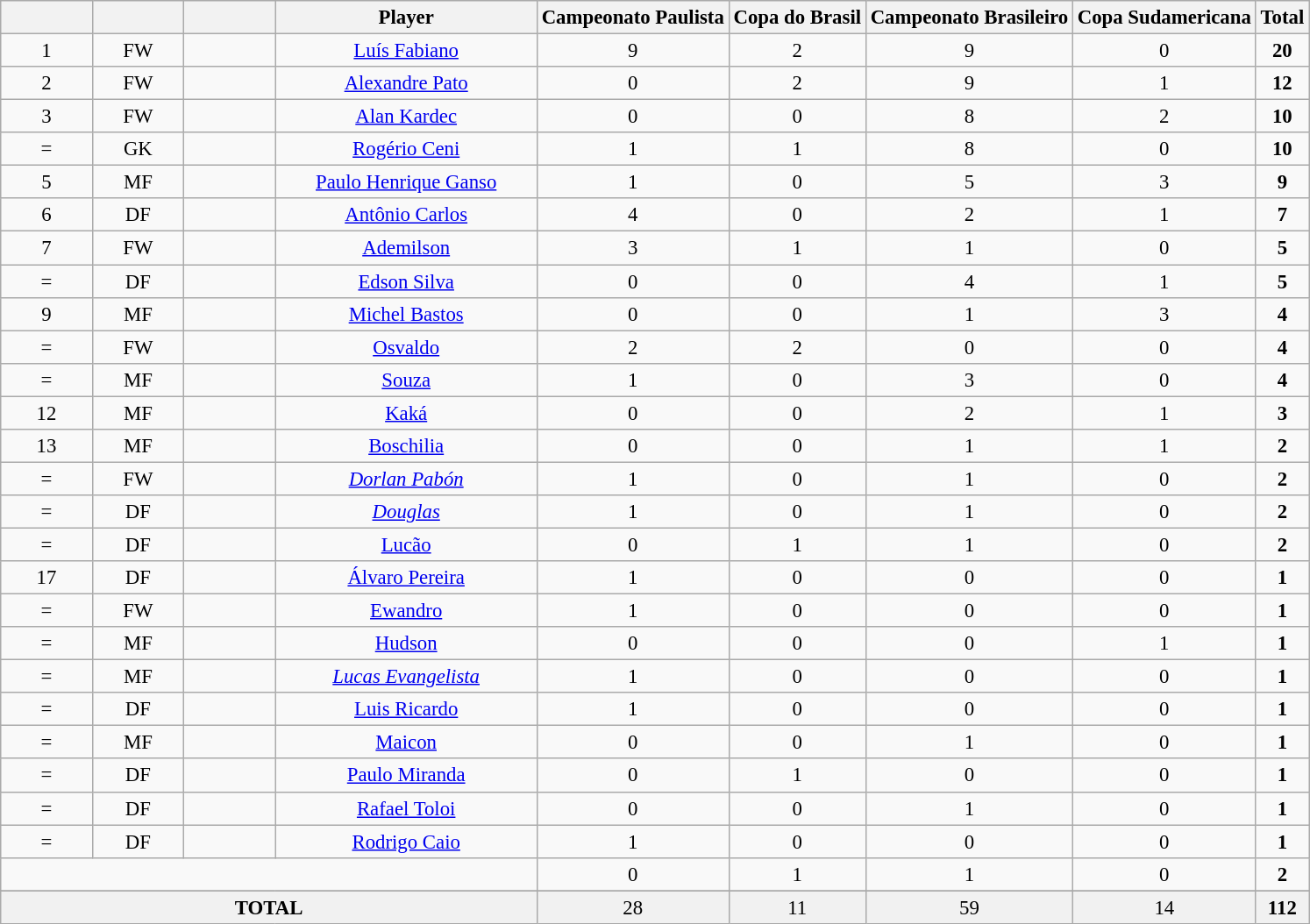<table class="wikitable sortable" style="font-size: 95%; text-align: center;">
<tr>
<th width="7%"><strong></strong></th>
<th width="7%"><strong></strong></th>
<th width="7%"><strong></strong></th>
<th width="20%"><strong>Player</strong></th>
<th>Campeonato Paulista</th>
<th>Copa do Brasil</th>
<th>Campeonato Brasileiro</th>
<th>Copa Sudamericana</th>
<th>Total</th>
</tr>
<tr>
<td>1</td>
<td>FW</td>
<td></td>
<td><a href='#'>Luís Fabiano</a></td>
<td>9</td>
<td>2</td>
<td>9</td>
<td>0</td>
<td><strong>20</strong></td>
</tr>
<tr>
<td>2</td>
<td>FW</td>
<td></td>
<td><a href='#'>Alexandre Pato</a></td>
<td>0</td>
<td>2</td>
<td>9</td>
<td>1</td>
<td><strong>12</strong></td>
</tr>
<tr>
<td>3</td>
<td>FW</td>
<td></td>
<td><a href='#'>Alan Kardec</a></td>
<td>0</td>
<td>0</td>
<td>8</td>
<td>2</td>
<td><strong>10</strong></td>
</tr>
<tr>
<td>=</td>
<td>GK</td>
<td></td>
<td><a href='#'>Rogério Ceni</a></td>
<td>1</td>
<td>1</td>
<td>8</td>
<td>0</td>
<td><strong>10</strong></td>
</tr>
<tr>
<td>5</td>
<td>MF</td>
<td></td>
<td><a href='#'>Paulo Henrique Ganso</a></td>
<td>1</td>
<td>0</td>
<td>5</td>
<td>3</td>
<td><strong>9</strong></td>
</tr>
<tr>
<td>6</td>
<td>DF</td>
<td></td>
<td><a href='#'>Antônio Carlos</a></td>
<td>4</td>
<td>0</td>
<td>2</td>
<td>1</td>
<td><strong>7</strong></td>
</tr>
<tr>
<td>7</td>
<td>FW</td>
<td></td>
<td><a href='#'>Ademilson</a></td>
<td>3</td>
<td>1</td>
<td>1</td>
<td>0</td>
<td><strong>5</strong></td>
</tr>
<tr>
<td>=</td>
<td>DF</td>
<td></td>
<td><a href='#'>Edson Silva</a></td>
<td>0</td>
<td>0</td>
<td>4</td>
<td>1</td>
<td><strong>5</strong></td>
</tr>
<tr>
<td>9</td>
<td>MF</td>
<td></td>
<td><a href='#'>Michel Bastos</a></td>
<td>0</td>
<td>0</td>
<td>1</td>
<td>3</td>
<td><strong>4</strong></td>
</tr>
<tr>
<td>=</td>
<td>FW</td>
<td></td>
<td><a href='#'>Osvaldo</a></td>
<td>2</td>
<td>2</td>
<td>0</td>
<td>0</td>
<td><strong>4</strong></td>
</tr>
<tr>
<td>=</td>
<td>MF</td>
<td></td>
<td><a href='#'>Souza</a></td>
<td>1</td>
<td>0</td>
<td>3</td>
<td>0</td>
<td><strong>4</strong></td>
</tr>
<tr>
<td>12</td>
<td>MF</td>
<td></td>
<td><a href='#'>Kaká</a></td>
<td>0</td>
<td>0</td>
<td>2</td>
<td>1</td>
<td><strong>3</strong></td>
</tr>
<tr>
<td>13</td>
<td>MF</td>
<td></td>
<td><a href='#'>Boschilia</a></td>
<td>0</td>
<td>0</td>
<td>1</td>
<td>1</td>
<td><strong>2</strong></td>
</tr>
<tr>
<td>=</td>
<td>FW</td>
<td></td>
<td><em><a href='#'>Dorlan Pabón</a></em></td>
<td>1</td>
<td>0</td>
<td>1</td>
<td>0</td>
<td><strong>2</strong></td>
</tr>
<tr>
<td>=</td>
<td>DF</td>
<td></td>
<td><em><a href='#'>Douglas</a></em></td>
<td>1</td>
<td>0</td>
<td>1</td>
<td>0</td>
<td><strong>2</strong></td>
</tr>
<tr>
<td>=</td>
<td>DF</td>
<td></td>
<td><a href='#'>Lucão</a></td>
<td>0</td>
<td>1</td>
<td>1</td>
<td>0</td>
<td><strong>2</strong></td>
</tr>
<tr>
<td>17</td>
<td>DF</td>
<td></td>
<td><a href='#'>Álvaro Pereira</a></td>
<td>1</td>
<td>0</td>
<td>0</td>
<td>0</td>
<td><strong>1</strong></td>
</tr>
<tr>
<td>=</td>
<td>FW</td>
<td></td>
<td><a href='#'>Ewandro</a></td>
<td>1</td>
<td>0</td>
<td>0</td>
<td>0</td>
<td><strong>1</strong></td>
</tr>
<tr>
<td>=</td>
<td>MF</td>
<td></td>
<td><a href='#'>Hudson</a></td>
<td>0</td>
<td>0</td>
<td>0</td>
<td>1</td>
<td><strong>1</strong></td>
</tr>
<tr>
<td>=</td>
<td>MF</td>
<td></td>
<td><em><a href='#'>Lucas Evangelista</a></em></td>
<td>1</td>
<td>0</td>
<td>0</td>
<td>0</td>
<td><strong>1</strong></td>
</tr>
<tr>
<td>=</td>
<td>DF</td>
<td></td>
<td><a href='#'>Luis Ricardo</a></td>
<td>1</td>
<td>0</td>
<td>0</td>
<td>0</td>
<td><strong>1</strong></td>
</tr>
<tr>
<td>=</td>
<td>MF</td>
<td></td>
<td><a href='#'>Maicon</a></td>
<td>0</td>
<td>0</td>
<td>1</td>
<td>0</td>
<td><strong>1</strong></td>
</tr>
<tr>
<td>=</td>
<td>DF</td>
<td></td>
<td><a href='#'>Paulo Miranda</a></td>
<td>0</td>
<td>1</td>
<td>0</td>
<td>0</td>
<td><strong>1</strong></td>
</tr>
<tr>
<td>=</td>
<td>DF</td>
<td></td>
<td><a href='#'>Rafael Toloi</a></td>
<td>0</td>
<td>0</td>
<td>1</td>
<td>0</td>
<td><strong>1</strong></td>
</tr>
<tr>
<td>=</td>
<td>DF</td>
<td></td>
<td><a href='#'>Rodrigo Caio</a></td>
<td>1</td>
<td>0</td>
<td>0</td>
<td>0</td>
<td><strong>1</strong></td>
</tr>
<tr>
<td colspan=4></td>
<td>0</td>
<td>1</td>
<td>1</td>
<td>0</td>
<td><strong>2</strong></td>
</tr>
<tr>
</tr>
<tr bgcolor="F1F1F1">
<td colspan=4><strong>TOTAL</strong></td>
<td>28</td>
<td>11</td>
<td>59</td>
<td>14</td>
<td><strong>112</strong></td>
</tr>
</table>
